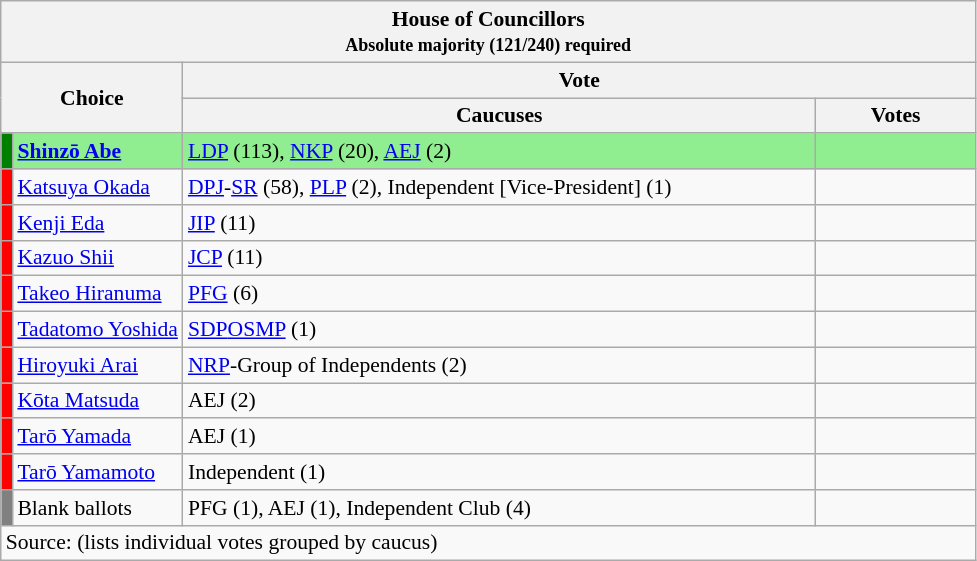<table class="wikitable" style="font-size:90%;">
<tr>
<th colspan="4">House of Councillors<br><small>Absolute majority (121/240) required</small></th>
</tr>
<tr>
<th align="left" rowspan="2" colspan="2" width="100">Choice</th>
<th colspan="2">Vote</th>
</tr>
<tr>
<th width="415">Caucuses</th>
<th width="100">Votes</th>
</tr>
<tr style="background:lightgreen;">
<td width="1" bgcolor="green"></td>
<td align="left"><strong><a href='#'>Shinzō Abe</a></strong></td>
<td><a href='#'>LDP</a> (113), <a href='#'>NKP</a> (20), <a href='#'>AEJ</a> (2)</td>
<td></td>
</tr>
<tr>
<td bgcolor="red"></td>
<td align="left"><a href='#'>Katsuya Okada</a></td>
<td><a href='#'>DPJ</a>-<a href='#'>SR</a> (58), <a href='#'>PLP</a> (2), Independent [Vice-President] (1)</td>
<td></td>
</tr>
<tr>
<td bgcolor="red"></td>
<td align="left"><a href='#'>Kenji Eda</a></td>
<td><a href='#'>JIP</a> (11)</td>
<td></td>
</tr>
<tr>
<td bgcolor="red"></td>
<td align="left"><a href='#'>Kazuo Shii</a></td>
<td><a href='#'>JCP</a> (11)</td>
<td></td>
</tr>
<tr>
<td bgcolor="red"></td>
<td align="left"><a href='#'>Takeo Hiranuma</a></td>
<td><a href='#'>PFG</a> (6)</td>
<td></td>
</tr>
<tr>
<td bgcolor="red"></td>
<td align="left"><a href='#'>Tadatomo Yoshida</a></td>
<td><a href='#'>SDP</a><a href='#'>OSMP</a> (1)</td>
<td></td>
</tr>
<tr>
<td bgcolor="red"></td>
<td align="left"><a href='#'>Hiroyuki Arai</a></td>
<td><a href='#'>NRP</a>-Group of Independents (2)</td>
<td></td>
</tr>
<tr>
<td bgcolor="red"></td>
<td align="left"><a href='#'>Kōta Matsuda</a></td>
<td>AEJ (2)</td>
<td></td>
</tr>
<tr>
<td bgcolor="red"></td>
<td align="left"><a href='#'>Tarō Yamada</a></td>
<td>AEJ (1)</td>
<td></td>
</tr>
<tr>
<td bgcolor="red"></td>
<td align="left"><a href='#'>Tarō Yamamoto</a></td>
<td>Independent (1)</td>
<td></td>
</tr>
<tr>
<td bgcolor="gray"></td>
<td align="left">Blank ballots</td>
<td>PFG (1), AEJ (1), Independent Club (4)</td>
<td></td>
</tr>
<tr>
<td colspan="4">Source:  (lists individual votes grouped by caucus)</td>
</tr>
</table>
